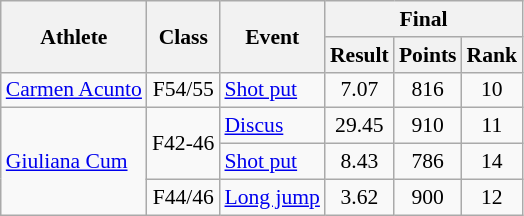<table class=wikitable style="font-size:90%">
<tr>
<th rowspan="2">Athlete</th>
<th rowspan="2">Class</th>
<th rowspan="2">Event</th>
<th colspan="3">Final</th>
</tr>
<tr>
<th>Result</th>
<th>Points</th>
<th>Rank</th>
</tr>
<tr>
<td><a href='#'>Carmen Acunto</a></td>
<td style="text-align:center;">F54/55</td>
<td><a href='#'>Shot put</a></td>
<td style="text-align:center;">7.07</td>
<td style="text-align:center;">816</td>
<td style="text-align:center;">10</td>
</tr>
<tr>
<td rowspan="3"><a href='#'>Giuliana Cum</a></td>
<td rowspan="2" style="text-align:center;">F42-46</td>
<td><a href='#'>Discus</a></td>
<td style="text-align:center;">29.45</td>
<td style="text-align:center;">910</td>
<td style="text-align:center;">11</td>
</tr>
<tr>
<td><a href='#'>Shot put</a></td>
<td style="text-align:center;">8.43</td>
<td style="text-align:center;">786</td>
<td style="text-align:center;">14</td>
</tr>
<tr>
<td style="text-align:center;">F44/46</td>
<td><a href='#'>Long jump</a></td>
<td style="text-align:center;">3.62</td>
<td style="text-align:center;">900</td>
<td style="text-align:center;">12</td>
</tr>
</table>
